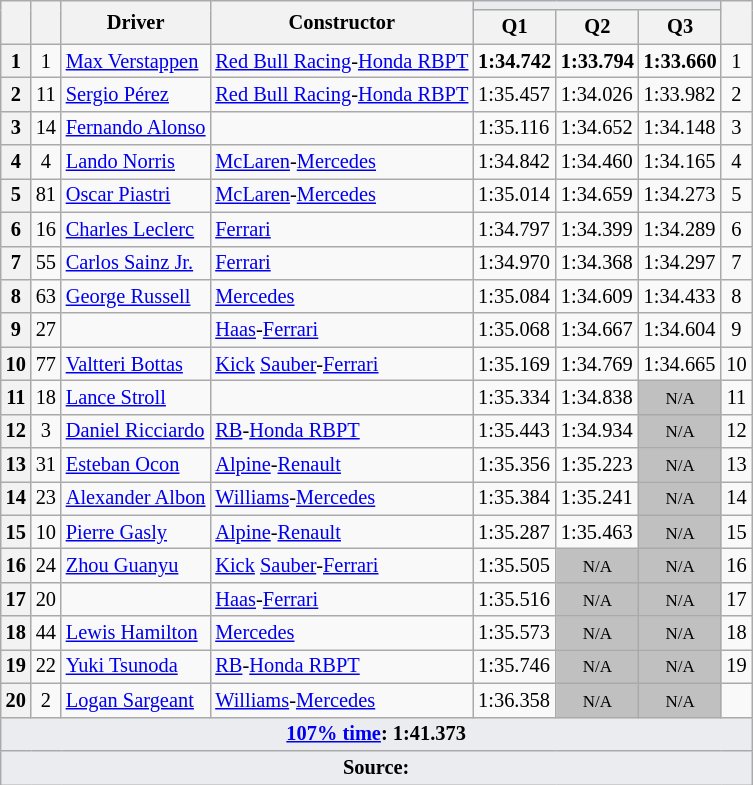<table class="wikitable sortable" style="font-size: 85%;">
<tr>
<th rowspan="2"></th>
<th rowspan="2"></th>
<th rowspan="2">Driver</th>
<th rowspan="2">Constructor</th>
<th colspan="3" style="background:#eaecf0; text-align:center;"></th>
<th rowspan="2"></th>
</tr>
<tr>
<th scope="col">Q1</th>
<th scope="col">Q2</th>
<th scope="col">Q3</th>
</tr>
<tr>
<th>1</th>
<td align="center">1</td>
<td> <a href='#'>Max Verstappen</a></td>
<td><a href='#'>Red Bull Racing</a>-<a href='#'>Honda RBPT</a></td>
<td><strong>1:34.742</strong></td>
<td><strong>1:33.794</strong></td>
<td><strong>1:33.660</strong></td>
<td align="center">1</td>
</tr>
<tr>
<th>2</th>
<td align="center">11</td>
<td> <a href='#'>Sergio Pérez</a></td>
<td><a href='#'>Red Bull Racing</a>-<a href='#'>Honda RBPT</a></td>
<td>1:35.457</td>
<td>1:34.026</td>
<td>1:33.982</td>
<td align="center">2</td>
</tr>
<tr>
<th>3</th>
<td align="center">14</td>
<td> <a href='#'>Fernando Alonso</a></td>
<td></td>
<td>1:35.116</td>
<td>1:34.652</td>
<td>1:34.148</td>
<td align="center">3</td>
</tr>
<tr>
<th>4</th>
<td align="center">4</td>
<td> <a href='#'>Lando Norris</a></td>
<td><a href='#'>McLaren</a>-<a href='#'>Mercedes</a></td>
<td>1:34.842</td>
<td>1:34.460</td>
<td>1:34.165</td>
<td align="center">4</td>
</tr>
<tr>
<th>5</th>
<td align="center">81</td>
<td> <a href='#'>Oscar Piastri</a></td>
<td><a href='#'>McLaren</a>-<a href='#'>Mercedes</a></td>
<td>1:35.014</td>
<td>1:34.659</td>
<td>1:34.273</td>
<td align="center">5</td>
</tr>
<tr>
<th>6</th>
<td align="center">16</td>
<td> <a href='#'>Charles Leclerc</a></td>
<td><a href='#'>Ferrari</a></td>
<td>1:34.797</td>
<td>1:34.399</td>
<td>1:34.289</td>
<td align="center">6</td>
</tr>
<tr>
<th>7</th>
<td align="center">55</td>
<td> <a href='#'>Carlos Sainz Jr.</a></td>
<td><a href='#'>Ferrari</a></td>
<td>1:34.970</td>
<td>1:34.368</td>
<td>1:34.297</td>
<td align="center">7</td>
</tr>
<tr>
<th>8</th>
<td align="center">63</td>
<td> <a href='#'>George Russell</a></td>
<td><a href='#'>Mercedes</a></td>
<td>1:35.084</td>
<td>1:34.609</td>
<td>1:34.433</td>
<td align="center">8</td>
</tr>
<tr>
<th>9</th>
<td align="center">27</td>
<td></td>
<td><a href='#'>Haas</a>-<a href='#'>Ferrari</a></td>
<td>1:35.068</td>
<td>1:34.667</td>
<td>1:34.604</td>
<td align="center">9</td>
</tr>
<tr>
<th>10</th>
<td align="center">77</td>
<td> <a href='#'>Valtteri Bottas</a></td>
<td><a href='#'>Kick</a> <a href='#'>Sauber</a>-<a href='#'>Ferrari</a></td>
<td>1:35.169</td>
<td>1:34.769</td>
<td>1:34.665</td>
<td align="center">10</td>
</tr>
<tr>
<th>11</th>
<td align="center">18</td>
<td> <a href='#'>Lance Stroll</a></td>
<td></td>
<td>1:35.334</td>
<td>1:34.838</td>
<td data-sort-value="19" align="center" style="background: silver"><small>N/A</small></td>
<td align="center">11</td>
</tr>
<tr>
<th>12</th>
<td align="center">3</td>
<td> <a href='#'>Daniel Ricciardo</a></td>
<td><a href='#'>RB</a>-<a href='#'>Honda RBPT</a></td>
<td>1:35.443</td>
<td>1:34.934</td>
<td data-sort-value="19" align="center" style="background: silver"><small>N/A</small></td>
<td align="center">12</td>
</tr>
<tr>
<th>13</th>
<td align="center">31</td>
<td> <a href='#'>Esteban Ocon</a></td>
<td><a href='#'>Alpine</a>-<a href='#'>Renault</a></td>
<td>1:35.356</td>
<td>1:35.223</td>
<td data-sort-value="19" align="center" style="background: silver"><small>N/A</small></td>
<td align="center">13</td>
</tr>
<tr>
<th>14</th>
<td align="center">23</td>
<td> <a href='#'>Alexander Albon</a></td>
<td><a href='#'>Williams</a>-<a href='#'>Mercedes</a></td>
<td>1:35.384</td>
<td>1:35.241</td>
<td data-sort-value="19" align="center" style="background: silver"><small>N/A</small></td>
<td align="center">14</td>
</tr>
<tr>
<th>15</th>
<td align="center">10</td>
<td> <a href='#'>Pierre Gasly</a></td>
<td><a href='#'>Alpine</a>-<a href='#'>Renault</a></td>
<td>1:35.287</td>
<td>1:35.463</td>
<td data-sort-value="19" align="center" style="background: silver"><small>N/A</small></td>
<td align="center">15</td>
</tr>
<tr>
<th>16</th>
<td align="center">24</td>
<td> <a href='#'>Zhou Guanyu</a></td>
<td><a href='#'>Kick</a> <a href='#'>Sauber</a>-<a href='#'>Ferrari</a></td>
<td>1:35.505</td>
<td data-sort-value="19" align="center" style="background: silver"><small>N/A</small></td>
<td data-sort-value="19" align="center" style="background: silver"><small>N/A</small></td>
<td align="center">16</td>
</tr>
<tr>
<th>17</th>
<td align="center">20</td>
<td></td>
<td><a href='#'>Haas</a>-<a href='#'>Ferrari</a></td>
<td>1:35.516</td>
<td data-sort-value="19" align="center" style="background: silver"><small>N/A</small></td>
<td data-sort-value="19" align="center" style="background: silver"><small>N/A</small></td>
<td align="center">17</td>
</tr>
<tr>
<th>18</th>
<td align="center">44</td>
<td> <a href='#'>Lewis Hamilton</a></td>
<td><a href='#'>Mercedes</a></td>
<td>1:35.573</td>
<td data-sort-value="19" align="center" style="background: silver"><small>N/A</small></td>
<td data-sort-value="19" align="center" style="background: silver"><small>N/A</small></td>
<td align="center">18</td>
</tr>
<tr>
<th>19</th>
<td align="center">22</td>
<td> <a href='#'>Yuki Tsunoda</a></td>
<td><a href='#'>RB</a>-<a href='#'>Honda RBPT</a></td>
<td>1:35.746</td>
<td data-sort-value="19" align="center" style="background: silver"><small>N/A</small></td>
<td data-sort-value="19" align="center" style="background: silver"><small>N/A</small></td>
<td align="center">19</td>
</tr>
<tr>
<th>20</th>
<td align="center">2</td>
<td> <a href='#'>Logan Sargeant</a></td>
<td><a href='#'>Williams</a>-<a href='#'>Mercedes</a></td>
<td>1:36.358</td>
<td data-sort-value="19" align="center" style="background: silver"><small>N/A</small></td>
<td data-sort-value="19" align="center" style="background: silver"><small>N/A</small></td>
<td align="center" data-sort-value="20"></td>
</tr>
<tr class="sortbottom">
<td colspan="8" style="background-color:#eaecf0;text-align:center"><strong><a href='#'>107% time</a>: 1:41.373</strong></td>
</tr>
<tr class="sortbottom">
<td colspan="8" style="background-color:#eaecf0;text-align:center"><strong>Source:</strong></td>
</tr>
</table>
